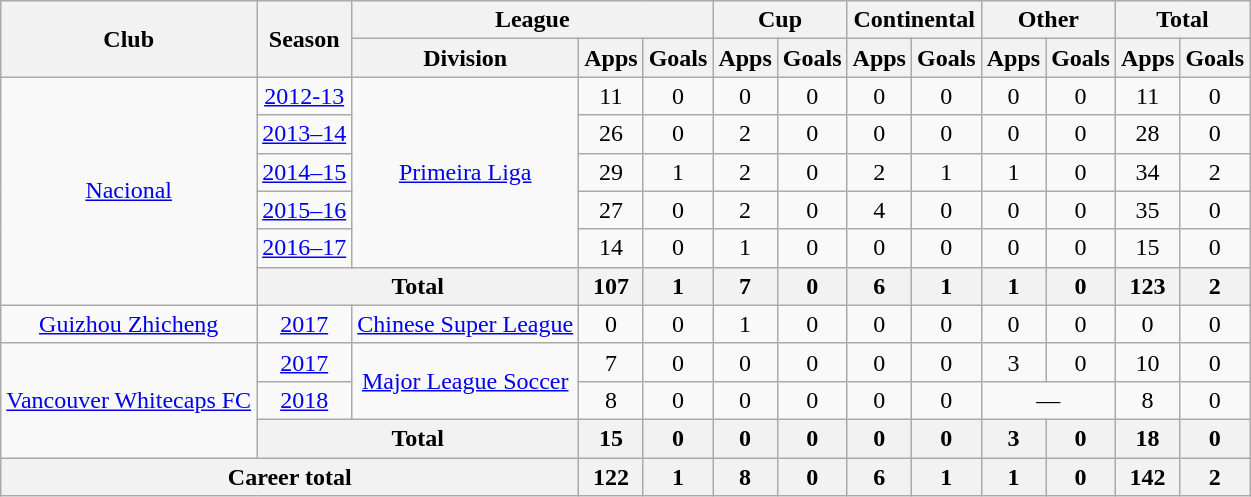<table class="wikitable" style="text-align:center">
<tr>
<th rowspan="2">Club</th>
<th rowspan="2">Season</th>
<th colspan="3">League</th>
<th colspan="2">Cup</th>
<th colspan="2">Continental</th>
<th colspan="2">Other</th>
<th colspan="2">Total</th>
</tr>
<tr>
<th>Division</th>
<th>Apps</th>
<th>Goals</th>
<th>Apps</th>
<th>Goals</th>
<th>Apps</th>
<th>Goals</th>
<th>Apps</th>
<th>Goals</th>
<th>Apps</th>
<th>Goals</th>
</tr>
<tr>
<td Rowspan="6"><a href='#'>Nacional</a></td>
<td><a href='#'>2012-13</a></td>
<td Rowspan="5"><a href='#'>Primeira Liga</a></td>
<td>11</td>
<td>0</td>
<td>0</td>
<td>0</td>
<td>0</td>
<td>0</td>
<td>0</td>
<td>0</td>
<td>11</td>
<td>0</td>
</tr>
<tr>
<td><a href='#'>2013–14</a></td>
<td>26</td>
<td>0</td>
<td>2</td>
<td>0</td>
<td>0</td>
<td>0</td>
<td>0</td>
<td>0</td>
<td>28</td>
<td>0</td>
</tr>
<tr>
<td><a href='#'>2014–15</a></td>
<td>29</td>
<td>1</td>
<td>2</td>
<td>0</td>
<td>2</td>
<td>1</td>
<td>1</td>
<td>0</td>
<td>34</td>
<td>2</td>
</tr>
<tr>
<td><a href='#'>2015–16</a></td>
<td>27</td>
<td>0</td>
<td>2</td>
<td>0</td>
<td>4</td>
<td>0</td>
<td>0</td>
<td>0</td>
<td>35</td>
<td>0</td>
</tr>
<tr>
<td><a href='#'>2016–17</a></td>
<td>14</td>
<td>0</td>
<td>1</td>
<td>0</td>
<td>0</td>
<td>0</td>
<td>0</td>
<td>0</td>
<td>15</td>
<td>0</td>
</tr>
<tr>
<th colspan="2">Total</th>
<th>107</th>
<th>1</th>
<th>7</th>
<th>0</th>
<th>6</th>
<th>1</th>
<th>1</th>
<th>0</th>
<th>123</th>
<th>2</th>
</tr>
<tr>
<td><a href='#'>Guizhou Zhicheng</a></td>
<td><a href='#'>2017</a></td>
<td><a href='#'>Chinese Super League</a></td>
<td>0</td>
<td>0</td>
<td>1</td>
<td>0</td>
<td>0</td>
<td>0</td>
<td>0</td>
<td>0</td>
<td>0</td>
<td>0</td>
</tr>
<tr>
<td rowspan="3"><a href='#'>Vancouver Whitecaps FC</a></td>
<td><a href='#'>2017</a></td>
<td rowspan="2"><a href='#'>Major League Soccer</a></td>
<td>7</td>
<td>0</td>
<td>0</td>
<td>0</td>
<td>0</td>
<td>0</td>
<td>3</td>
<td>0</td>
<td>10</td>
<td>0</td>
</tr>
<tr>
<td><a href='#'>2018</a></td>
<td>8</td>
<td>0</td>
<td>0</td>
<td>0</td>
<td>0</td>
<td>0</td>
<td colspan="2">—</td>
<td>8</td>
<td>0</td>
</tr>
<tr>
<th colspan="2">Total</th>
<th>15</th>
<th>0</th>
<th>0</th>
<th>0</th>
<th>0</th>
<th>0</th>
<th>3</th>
<th>0</th>
<th>18</th>
<th>0</th>
</tr>
<tr>
<th colspan="3">Career total</th>
<th>122</th>
<th>1</th>
<th>8</th>
<th>0</th>
<th>6</th>
<th>1</th>
<th>1</th>
<th>0</th>
<th>142</th>
<th>2</th>
</tr>
</table>
